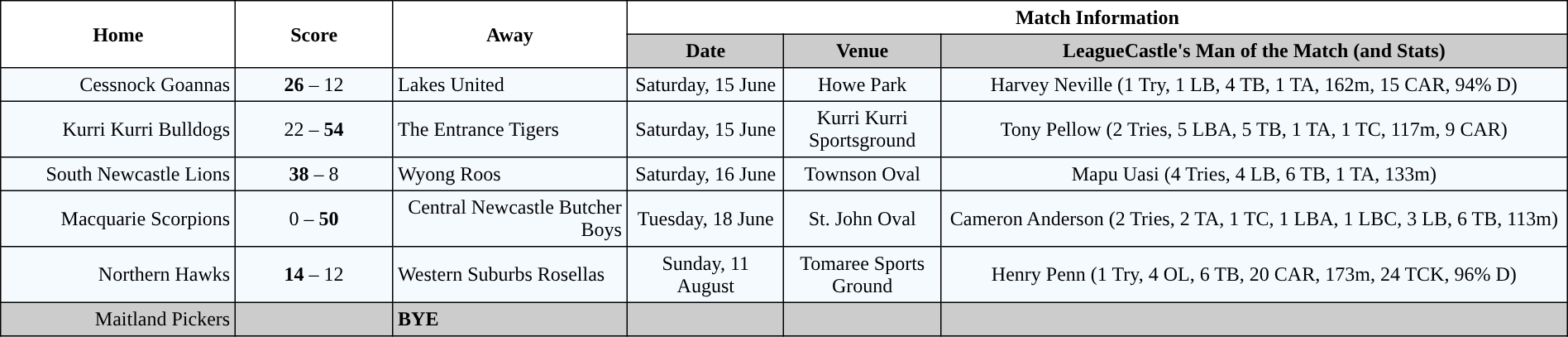<table width="100%" cellspacing="0" cellpadding="4" border="1" style="border-collapse:collapse;  text-align:center;">
<tr>
<th rowspan="2" width="15%">Home</th>
<th rowspan="2" width="10%">Score</th>
<th rowspan="2" width="15%">Away</th>
<th colspan="4">Match Information</th>
</tr>
<tr style="background:#CCCCCC">
<th width="10%">Date</th>
<th width="10%">Venue</th>
<th width="40%">LeagueCastle's Man of the Match (and Stats)</th>
</tr>
<tr style="text-align:center; background:#f5faff;">
<td align="right"> Cessnock Goannas</td>
<td><strong>26</strong> – 12</td>
<td align="left"> Lakes United</td>
<td>Saturday, 15 June</td>
<td>Howe Park</td>
<td>Harvey Neville  (1 Try, 1 LB, 4 TB, 1 TA, 162m, 15 CAR, 94% D)</td>
</tr>
<tr style="text-align:center; background:#f5faff;">
<td align="right"> Kurri Kurri Bulldogs</td>
<td>22 – <strong>54</strong></td>
<td align="left"> The Entrance Tigers</td>
<td>Saturday, 15 June</td>
<td>Kurri Kurri Sportsground</td>
<td>Tony Pellow  (2 Tries, 5 LBA, 5 TB, 1 TA, 1 TC, 117m, 9 CAR)</td>
</tr>
<tr style="text-align:center; background:#f5faff;">
<td align="right"> South Newcastle Lions</td>
<td><strong>38</strong> – 8</td>
<td align="left"> Wyong Roos</td>
<td>Saturday, 16 June</td>
<td>Townson Oval</td>
<td>Mapu Uasi  (4 Tries, 4 LB, 6 TB, 1 TA, 133m)</td>
</tr>
<tr style="text-align:center; background:#f5faff;">
<td align="right"> Macquarie Scorpions</td>
<td>0 – <strong>50</strong></td>
<td align="right"> Central Newcastle Butcher Boys</td>
<td>Tuesday, 18 June</td>
<td>St. John Oval</td>
<td>Cameron Anderson  (2 Tries, 2 TA, 1 TC, 1 LBA, 1 LBC, 3 LB, 6 TB, 113m)</td>
</tr>
<tr style="text-align:center; background:#f5faff;">
<td align="right"> Northern Hawks</td>
<td><strong>14</strong> – 12</td>
<td align="left"> Western Suburbs Rosellas</td>
<td>Sunday, 11 August</td>
<td>Tomaree Sports Ground</td>
<td>Henry Penn  (1 Try, 4 OL, 6 TB, 20 CAR, 173m, 24 TCK, 96% D)</td>
</tr>
<tr style="text-align:center; background:#CCCCCC;">
<td align="right"> Maitland Pickers</td>
<td></td>
<td align="left"><strong>BYE</strong></td>
<td></td>
<td></td>
<td></td>
</tr>
</table>
